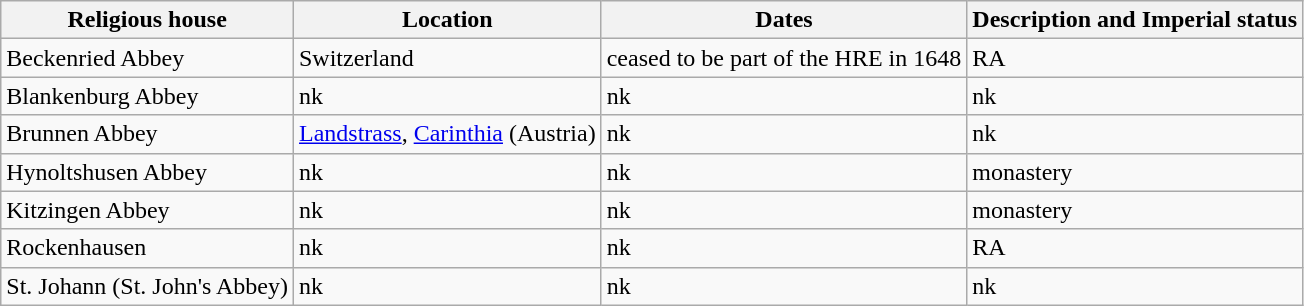<table class="wikitable">
<tr>
<th>Religious house</th>
<th>Location</th>
<th>Dates</th>
<th>Description and Imperial status</th>
</tr>
<tr>
<td>Beckenried Abbey</td>
<td>Switzerland</td>
<td>ceased to be part of the HRE in 1648</td>
<td>RA</td>
</tr>
<tr>
<td>Blankenburg Abbey</td>
<td>nk</td>
<td>nk</td>
<td>nk</td>
</tr>
<tr>
<td>Brunnen Abbey</td>
<td><a href='#'>Landstrass</a>, <a href='#'>Carinthia</a> (Austria)</td>
<td>nk</td>
<td>nk</td>
</tr>
<tr>
<td>Hynoltshusen Abbey</td>
<td>nk</td>
<td>nk</td>
<td>monastery</td>
</tr>
<tr>
<td>Kitzingen Abbey</td>
<td>nk</td>
<td>nk</td>
<td>monastery</td>
</tr>
<tr>
<td>Rockenhausen</td>
<td>nk</td>
<td>nk</td>
<td>RA</td>
</tr>
<tr>
<td>St. Johann (St. John's Abbey)</td>
<td>nk</td>
<td>nk</td>
<td>nk</td>
</tr>
</table>
